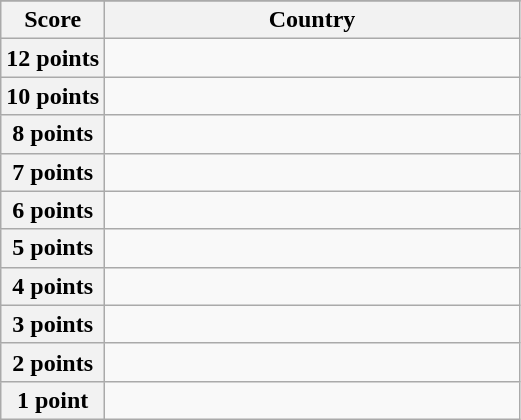<table class="wikitable">
<tr>
</tr>
<tr>
<th scope="col" width="20%">Score</th>
<th scope="col">Country</th>
</tr>
<tr>
<th scope="row">12 points</th>
<td></td>
</tr>
<tr>
<th scope="row">10 points</th>
<td></td>
</tr>
<tr>
<th scope="row">8 points</th>
<td></td>
</tr>
<tr>
<th scope="row">7 points</th>
<td></td>
</tr>
<tr>
<th scope="row">6 points</th>
<td></td>
</tr>
<tr>
<th scope="row">5 points</th>
<td></td>
</tr>
<tr>
<th scope="row">4 points</th>
<td></td>
</tr>
<tr>
<th scope="row">3 points</th>
<td></td>
</tr>
<tr>
<th scope="row">2 points</th>
<td></td>
</tr>
<tr>
<th scope="row">1 point</th>
<td></td>
</tr>
</table>
